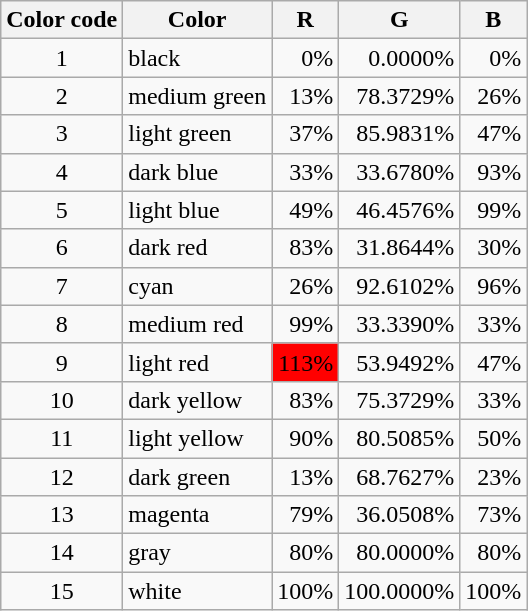<table class="wikitable">
<tr>
<th>Color code</th>
<th>Color</th>
<th>R</th>
<th>G</th>
<th>B</th>
</tr>
<tr>
<td style="text-align: center;">1</td>
<td>black</td>
<td style="text-align: right ;">0%</td>
<td style="text-align: right ;">0.0000%</td>
<td style="text-align: right ;">0%</td>
</tr>
<tr>
<td style="text-align: center;">2</td>
<td>medium green</td>
<td style="text-align: right ;">13%</td>
<td style="text-align: right ;">78.3729%</td>
<td style="text-align: right ;">26%</td>
</tr>
<tr>
<td style="text-align: center;">3</td>
<td>light green</td>
<td style="text-align: right ;">37%</td>
<td style="text-align: right ;">85.9831%</td>
<td style="text-align: right ;">47%</td>
</tr>
<tr>
<td style="text-align: center;">4</td>
<td>dark blue</td>
<td style="text-align: right ;">33%</td>
<td style="text-align: right ;">33.6780%</td>
<td style="text-align: right ;">93%</td>
</tr>
<tr>
<td style="text-align: center;">5</td>
<td>light blue</td>
<td style="text-align: right ;">49%</td>
<td style="text-align: right ;">46.4576%</td>
<td style="text-align: right ;">99%</td>
</tr>
<tr>
<td style="text-align: center;">6</td>
<td>dark red</td>
<td style="text-align: right ;">83%</td>
<td style="text-align: right ;">31.8644%</td>
<td style="text-align: right ;">30%</td>
</tr>
<tr>
<td style="text-align: center;">7</td>
<td>cyan</td>
<td style="text-align: right ;">26%</td>
<td style="text-align: right ;">92.6102%</td>
<td style="text-align: right ;">96%</td>
</tr>
<tr>
<td style="text-align: center;">8</td>
<td>medium red</td>
<td style="text-align: right ;">99%</td>
<td style="text-align: right ;">33.3390%</td>
<td style="text-align: right ;">33%</td>
</tr>
<tr>
<td style="text-align: center;">9</td>
<td>light red</td>
<td style="text-align: right ; background: red;">113%</td>
<td style="text-align: right ;">53.9492%</td>
<td style="text-align: right ;">47%</td>
</tr>
<tr>
<td style="text-align: center;">10</td>
<td>dark yellow</td>
<td style="text-align: right ;">83%</td>
<td style="text-align: right ;">75.3729%</td>
<td style="text-align: right ;">33%</td>
</tr>
<tr>
<td style="text-align: center;">11</td>
<td>light yellow</td>
<td style="text-align: right ;">90%</td>
<td style="text-align: right ;">80.5085%</td>
<td style="text-align: right ;">50%</td>
</tr>
<tr>
<td style="text-align: center;">12</td>
<td>dark green</td>
<td style="text-align: right ;">13%</td>
<td style="text-align: right ;">68.7627%</td>
<td style="text-align: right ;">23%</td>
</tr>
<tr>
<td style="text-align: center;">13</td>
<td>magenta</td>
<td style="text-align: right ;">79%</td>
<td style="text-align: right ;">36.0508%</td>
<td style="text-align: right ;">73%</td>
</tr>
<tr>
<td style="text-align: center;">14</td>
<td>gray</td>
<td style="text-align: right ;">80%</td>
<td style="text-align: right ;">80.0000%</td>
<td style="text-align: right ;">80%</td>
</tr>
<tr>
<td style="text-align: center;">15</td>
<td>white</td>
<td style="text-align: right ;">100%</td>
<td style="text-align: right ;">100.0000%</td>
<td style="text-align: right ;">100%</td>
</tr>
</table>
